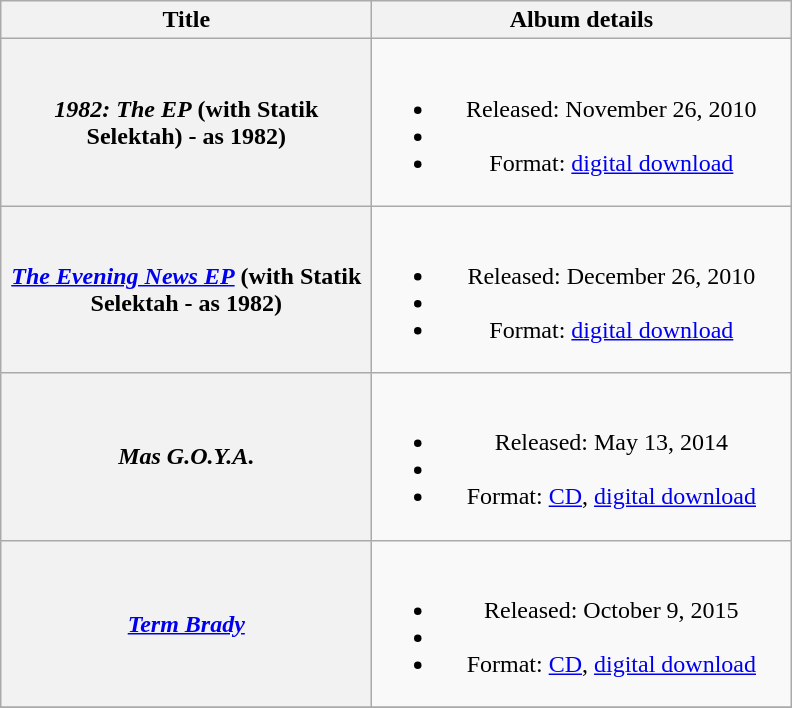<table class="wikitable plainrowheaders" style="text-align:center;">
<tr>
<th scope="col" style="width:15em;">Title</th>
<th scope="col" style="width:17em;">Album details</th>
</tr>
<tr>
<th scope="row"><em>1982: The EP</em> (with Statik Selektah) - as 1982)</th>
<td><br><ul><li>Released: November 26, 2010</li><li></li><li>Format: <a href='#'>digital download</a></li></ul></td>
</tr>
<tr>
<th scope="row"><em><a href='#'>The Evening News EP</a></em> (with Statik Selektah - as 1982)</th>
<td><br><ul><li>Released: December 26, 2010</li><li></li><li>Format: <a href='#'>digital download</a></li></ul></td>
</tr>
<tr>
<th scope="row"><em>Mas G.O.Y.A.</em></th>
<td><br><ul><li>Released: May 13, 2014</li><li></li><li>Format: <a href='#'>CD</a>, <a href='#'>digital download</a></li></ul></td>
</tr>
<tr>
<th scope="row"><em><a href='#'>Term Brady</a></em></th>
<td><br><ul><li>Released: October 9, 2015</li><li></li><li>Format: <a href='#'>CD</a>, <a href='#'>digital download</a></li></ul></td>
</tr>
<tr>
</tr>
</table>
